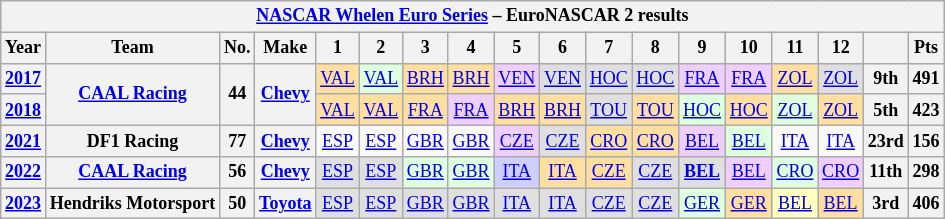<table class="wikitable" style="text-align:center; font-size:75%">
<tr>
<th colspan=21><a href='#'>NASCAR Whelen Euro Series</a> – EuroNASCAR 2 results</th>
</tr>
<tr>
<th>Year</th>
<th>Team</th>
<th>No.</th>
<th>Make</th>
<th>1</th>
<th>2</th>
<th>3</th>
<th>4</th>
<th>5</th>
<th>6</th>
<th>7</th>
<th>8</th>
<th>9</th>
<th>10</th>
<th>11</th>
<th>12</th>
<th></th>
<th>Pts</th>
</tr>
<tr>
<th><a href='#'>2017</a></th>
<th rowspan=2><a href='#'>CAAL Racing</a></th>
<th rowspan=2>44</th>
<th rowspan=2><a href='#'>Chevy</a></th>
<td style="background:#FFDF9F;"><a href='#'>VAL</a><br></td>
<td style="background:#DFFFDF;"><a href='#'>VAL</a><br></td>
<td style="background:#FFDF9F;"><a href='#'>BRH</a><br></td>
<td style="background:#FFDF9F;"><a href='#'>BRH</a><br></td>
<td style="background:#EFCFFF;"><a href='#'>VEN</a><br></td>
<td style="background:#DFDFDF;"><a href='#'>VEN</a><br></td>
<td style="background:#DFDFDF;"><a href='#'>HOC</a><br></td>
<td style="background:#DFDFDF;"><a href='#'>HOC</a><br></td>
<td style="background:#EFCFFF;"><a href='#'>FRA</a><br></td>
<td style="background:#EFCFFF;"><a href='#'>FRA</a><br></td>
<td style="background:#FFDF9F;"><a href='#'>ZOL</a><br></td>
<td style="background:#DFDFDF;"><a href='#'>ZOL</a><br></td>
<th>9th</th>
<th>491</th>
</tr>
<tr>
<th><a href='#'>2018</a></th>
<td style="background:#FFDF9F;"><a href='#'>VAL</a><br></td>
<td style="background:#FFDF9F;"><a href='#'>VAL</a><br></td>
<td style="background:#FFDF9F;"><a href='#'>FRA</a><br></td>
<td style="background:#EFCFFF;"><a href='#'>FRA</a><br></td>
<td style="background:#FFDF9F;"><a href='#'>BRH</a><br></td>
<td style="background:#FFDF9F;"><a href='#'>BRH</a><br></td>
<td style="background:#DFDFDF;"><a href='#'>TOU</a><br></td>
<td style="background:#FFDF9F;"><a href='#'>TOU</a><br></td>
<td style="background:#DFFFDF;"><a href='#'>HOC</a><br></td>
<td style="background:#FFDF9F;"><a href='#'>HOC</a><br></td>
<td style="background:#DFFFDF;"><a href='#'>ZOL</a><br></td>
<td style="background:#FFDF9F;"><a href='#'>ZOL</a><br></td>
<th>5th</th>
<th>423</th>
</tr>
<tr>
<th><a href='#'>2021</a></th>
<th>DF1 Racing</th>
<th>77</th>
<th><a href='#'>Chevy</a></th>
<td><a href='#'>ESP</a></td>
<td><a href='#'>ESP</a></td>
<td><a href='#'>GBR</a></td>
<td><a href='#'>GBR</a></td>
<td style="background:#EFCFFF;"><a href='#'>CZE</a><br></td>
<td style="background:#DFDFDF;"><a href='#'>CZE</a><br></td>
<td style="background:#FFDF9F;"><a href='#'>CRO</a><br></td>
<td style="background:#FFDF9F;"><a href='#'>CRO</a><br></td>
<td style="background:#EFCFFF;"><a href='#'>BEL</a><br></td>
<td style="background:#DFFFDF;"><a href='#'>BEL</a><br></td>
<td><a href='#'>ITA</a></td>
<td><a href='#'>ITA</a></td>
<th>23rd</th>
<th>156</th>
</tr>
<tr>
<th><a href='#'>2022</a></th>
<th><a href='#'>CAAL Racing</a></th>
<th>56</th>
<th><a href='#'>Chevy</a></th>
<td style="background-color:#DFDFDF"><a href='#'>ESP</a><br></td>
<td style="background-color:#DFDFDF"><a href='#'>ESP</a><br></td>
<td style="background-color:#DFFFDF"><a href='#'>GBR</a><br></td>
<td style="background-color:#DFFFDF"><a href='#'>GBR</a><br></td>
<td style="background-color:#CFCFFF"><a href='#'>ITA</a><br></td>
<td style="background-color:#FFDF9F"><a href='#'>ITA</a><br></td>
<td style="background-color:#FFDF9F"><a href='#'>CZE</a><br></td>
<td style="background-color:#DFDFDF"><a href='#'>CZE</a><br></td>
<td style="background-color:#DFDFDF"><strong><a href='#'>BEL</a></strong><br></td>
<td style="background-color:#EFCFFF"><a href='#'>BEL</a><br></td>
<td style="background-color:#DFFFDF"><a href='#'>CRO</a><br></td>
<td style="background-color:#EFCFFF"><a href='#'>CRO</a><br></td>
<th>11th</th>
<th>298</th>
</tr>
<tr>
<th><a href='#'>2023</a></th>
<th>Hendriks Motorsport</th>
<th>50</th>
<th><a href='#'>Toyota</a></th>
<td style="background-color:#DFDFDF;"><a href='#'>ESP</a><br></td>
<td style="background-color:#DFDFDF;"><a href='#'>ESP</a><br></td>
<td style="background-color:#DFDFDF;"><a href='#'>GBR</a><br></td>
<td style="background-color:#DFDFDF;"><a href='#'>GBR</a><br></td>
<td style="background-color:#DFDFDF;"><a href='#'>ITA</a><br></td>
<td style="background-color:#DFDFDF;"><a href='#'>ITA</a><br></td>
<td style="background-color:#DFDFDF;"><a href='#'>CZE</a><br></td>
<td style="background-color:#DFDFDF;"><a href='#'>CZE</a><br></td>
<td style="background-color:#DFFFDF;"><a href='#'>GER</a><br></td>
<td style="background-color:#FFDF9F;"><a href='#'>GER</a><br></td>
<td style="background-color:#FFFFBF;"><a href='#'>BEL</a><br></td>
<td style="background-color:#FFDF9F;"><a href='#'>BEL</a><br></td>
<th>3rd</th>
<th>406</th>
</tr>
</table>
